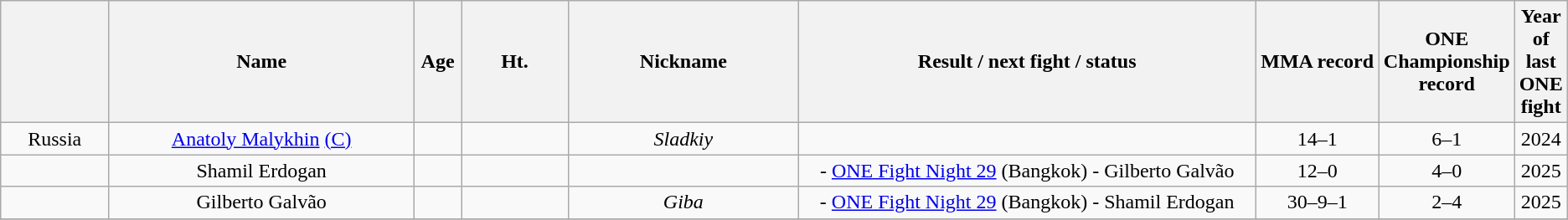<table class="wikitable sortable" style="text-align:center">
<tr>
<th width=7%></th>
<th width=20%>Name</th>
<th width=3%>Age</th>
<th width=7%>Ht.</th>
<th width=15%>Nickname</th>
<th width=30%>Result / next fight / status</th>
<th width=8%>MMA record</th>
<th width=8%>ONE Championship record</th>
<th width=8%>Year of last ONE fight</th>
</tr>
<tr style="display:none;">
<td>!a</td>
<td>!a</td>
<td>!a</td>
<td>-9999</td>
</tr>
<tr>
<td><span>Russia</span></td>
<td><a href='#'>Anatoly Malykhin</a> <a href='#'>(C)</a></td>
<td></td>
<td></td>
<td><em>Sladkiy</em></td>
<td></td>
<td>14–1</td>
<td>6–1</td>
<td>2024</td>
</tr>
<tr>
<td></td>
<td>Shamil Erdogan</td>
<td></td>
<td></td>
<td></td>
<td> - <a href='#'>ONE Fight Night 29</a> (Bangkok) - Gilberto Galvão</td>
<td>12–0</td>
<td>4–0</td>
<td>2025</td>
</tr>
<tr>
<td></td>
<td>Gilberto Galvão</td>
<td></td>
<td></td>
<td><em>Giba</em></td>
<td> - <a href='#'>ONE Fight Night 29</a> (Bangkok) - Shamil Erdogan</td>
<td>30–9–1</td>
<td>2–4</td>
<td>2025</td>
</tr>
<tr>
</tr>
</table>
